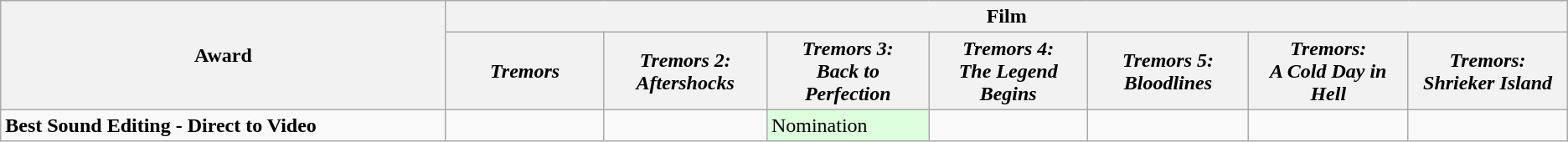<table class="wikitable" style="margin:left;">
<tr>
<th style="width:400px;" rowspan="2">Award</th>
<th colspan="7">Film</th>
</tr>
<tr>
<th style="width:130px;"><em>Tremors</em></th>
<th style="width:130px;"><em>Tremors 2: <br>Aftershocks</em></th>
<th style="width:130px;"><em>Tremors 3: <br>Back to Perfection</em></th>
<th style="width:130px;"><em>Tremors 4: <br>The Legend Begins</em></th>
<th style="width:130px;"><em>Tremors 5: <br>Bloodlines</em></th>
<th style="width:130px;"><em>Tremors: <br>A Cold Day in Hell</em></th>
<th style="width:130px;"><em>Tremors: <br>Shrieker Island</em></th>
</tr>
<tr>
<td><strong>Best Sound Editing - Direct to Video</strong></td>
<td></td>
<td></td>
<td style="background:#dfd;">Nomination</td>
<td></td>
<td></td>
<td></td>
<td></td>
</tr>
</table>
